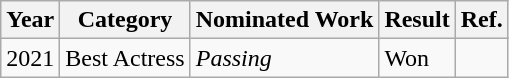<table class="wikitable">
<tr>
<th>Year</th>
<th>Category</th>
<th>Nominated Work</th>
<th>Result</th>
<th>Ref.</th>
</tr>
<tr>
<td>2021</td>
<td>Best Actress</td>
<td><em>Passing</em></td>
<td>Won</td>
<td></td>
</tr>
</table>
